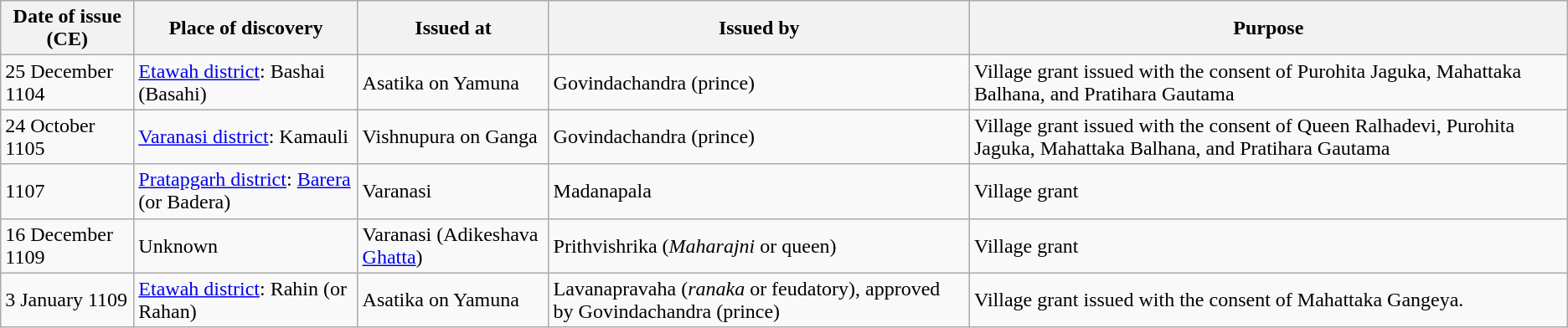<table class="wikitable sortable">
<tr>
<th>Date of issue (CE)</th>
<th>Place of discovery</th>
<th>Issued at</th>
<th>Issued by</th>
<th>Purpose</th>
</tr>
<tr>
<td>25 December 1104</td>
<td><a href='#'>Etawah district</a>: Bashai (Basahi)</td>
<td>Asatika on Yamuna</td>
<td>Govindachandra (prince)</td>
<td>Village grant issued with the consent of Purohita Jaguka, Mahattaka Balhana, and Pratihara Gautama</td>
</tr>
<tr>
<td>24 October 1105</td>
<td><a href='#'>Varanasi district</a>: Kamauli</td>
<td>Vishnupura on Ganga</td>
<td>Govindachandra (prince)</td>
<td>Village grant issued with the consent of Queen Ralhadevi, Purohita Jaguka, Mahattaka Balhana, and Pratihara Gautama</td>
</tr>
<tr>
<td>1107</td>
<td><a href='#'>Pratapgarh district</a>: <a href='#'>Barera</a> (or Badera)</td>
<td>Varanasi</td>
<td>Madanapala</td>
<td>Village grant</td>
</tr>
<tr>
<td>16 December 1109</td>
<td>Unknown</td>
<td>Varanasi (Adikeshava <a href='#'>Ghatta</a>)</td>
<td>Prithvishrika (<em>Maharajni</em> or queen)</td>
<td>Village grant</td>
</tr>
<tr>
<td>3 January 1109</td>
<td><a href='#'>Etawah district</a>: Rahin (or Rahan)</td>
<td>Asatika on Yamuna</td>
<td>Lavanapravaha (<em>ranaka</em> or feudatory), approved by Govindachandra (prince)</td>
<td>Village grant issued with the consent of Mahattaka Gangeya.</td>
</tr>
</table>
